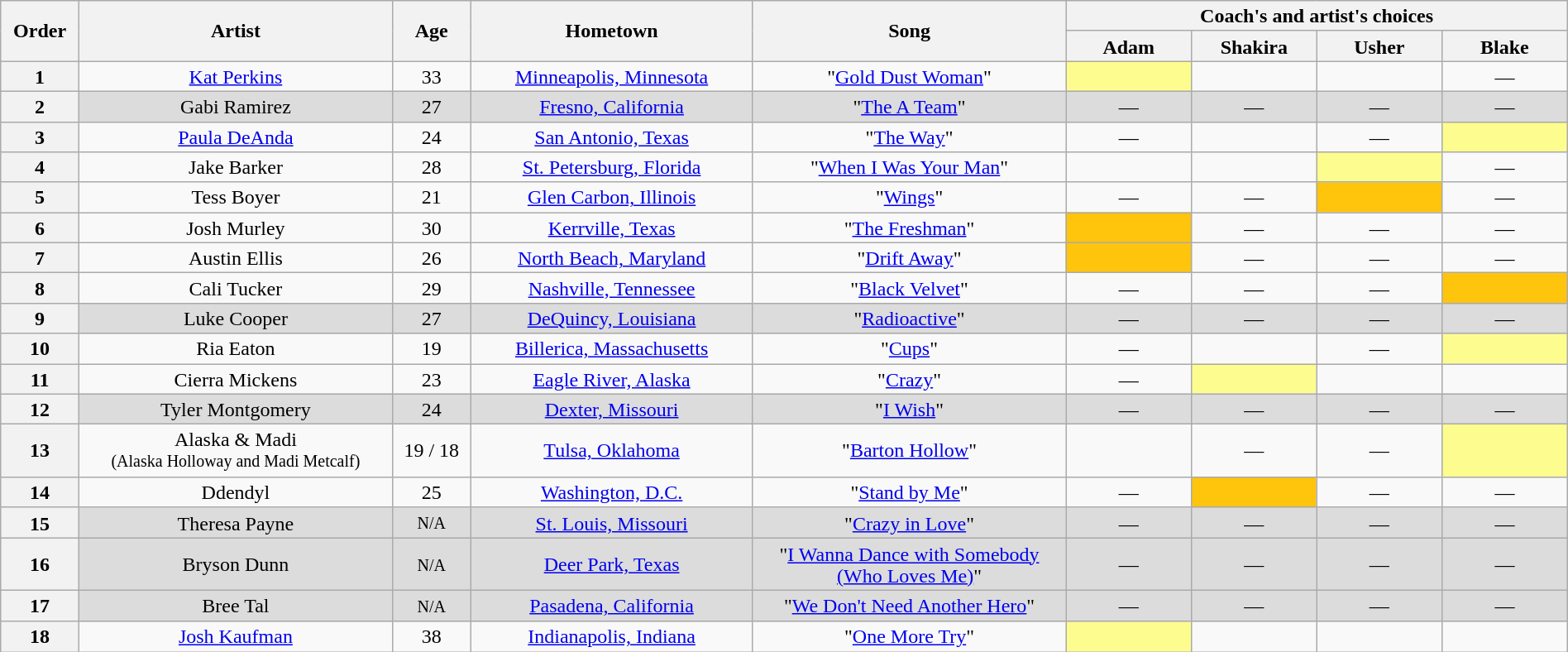<table class="wikitable" style="text-align:center; line-height:17px; width:100%;">
<tr>
<th scope="col" rowspan="2" style="width:05%;">Order</th>
<th scope="col" rowspan="2" style="width:20%;">Artist</th>
<th scope="col" rowspan="2" style="width:05%;">Age</th>
<th scope="col" rowspan="2" style="width:18%;">Hometown</th>
<th scope="col" rowspan="2" style="width:20%;">Song</th>
<th scope="col" colspan="4" style="width:32%;">Coach's and artist's choices</th>
</tr>
<tr>
<th style="width:08%;">Adam</th>
<th style="width:08%;">Shakira</th>
<th style="width:08%;">Usher</th>
<th style="width:08%;">Blake</th>
</tr>
<tr>
<th>1</th>
<td><a href='#'>Kat Perkins</a></td>
<td>33</td>
<td><a href='#'>Minneapolis, Minnesota</a></td>
<td>"<a href='#'>Gold Dust Woman</a>"</td>
<td style="background:#fdfc8f;"><strong></strong></td>
<td><strong></strong></td>
<td><strong></strong></td>
<td>—</td>
</tr>
<tr>
<th>2</th>
<td style="background:#DCDCDC;">Gabi Ramirez</td>
<td style="background:#DCDCDC;">27</td>
<td style="background:#DCDCDC;"><a href='#'>Fresno, California</a></td>
<td style="background:#DCDCDC;">"<a href='#'>The A Team</a>"</td>
<td style="background:#DCDCDC;">—</td>
<td style="background:#DCDCDC;">—</td>
<td style="background:#DCDCDC;">—</td>
<td style="background:#DCDCDC;">—</td>
</tr>
<tr>
<th>3</th>
<td><a href='#'>Paula DeAnda</a></td>
<td>24</td>
<td><a href='#'>San Antonio, Texas</a></td>
<td>"<a href='#'>The Way</a>"</td>
<td>—</td>
<td><strong></strong></td>
<td>—</td>
<td style="background:#fdfc8f;"><strong></strong></td>
</tr>
<tr>
<th>4</th>
<td>Jake Barker</td>
<td>28</td>
<td><a href='#'>St. Petersburg, Florida</a></td>
<td>"<a href='#'>When I Was Your Man</a>"</td>
<td><strong></strong></td>
<td><strong></strong></td>
<td style="background:#fdfc8f;"><strong></strong></td>
<td>—</td>
</tr>
<tr>
<th>5</th>
<td>Tess Boyer</td>
<td>21</td>
<td><a href='#'>Glen Carbon, Illinois</a></td>
<td>"<a href='#'>Wings</a>"</td>
<td>—</td>
<td>—</td>
<td style="background:#FFC40C;"><strong></strong></td>
<td>—</td>
</tr>
<tr>
<th>6</th>
<td>Josh Murley</td>
<td>30</td>
<td><a href='#'>Kerrville, Texas</a></td>
<td>"<a href='#'>The Freshman</a>"</td>
<td style="background:#FFC40C;"><strong></strong></td>
<td>—</td>
<td>—</td>
<td>—</td>
</tr>
<tr>
<th>7</th>
<td>Austin Ellis</td>
<td>26</td>
<td><a href='#'>North Beach, Maryland</a></td>
<td>"<a href='#'>Drift Away</a>"</td>
<td style="background:#FFC40C;"><strong></strong></td>
<td>—</td>
<td>—</td>
<td>—</td>
</tr>
<tr>
<th>8</th>
<td>Cali Tucker</td>
<td>29</td>
<td><a href='#'>Nashville, Tennessee</a></td>
<td>"<a href='#'>Black Velvet</a>"</td>
<td>—</td>
<td>—</td>
<td>—</td>
<td style="background:#FFC40C;"><strong></strong></td>
</tr>
<tr>
<th>9</th>
<td style="background:#DCDCDC;">Luke Cooper</td>
<td style="background:#DCDCDC;">27</td>
<td style="background:#DCDCDC;"><a href='#'>DeQuincy, Louisiana</a></td>
<td style="background:#DCDCDC;">"<a href='#'>Radioactive</a>"</td>
<td style="background:#DCDCDC;">—</td>
<td style="background:#DCDCDC;">—</td>
<td style="background:#DCDCDC;">—</td>
<td style="background:#DCDCDC;">—</td>
</tr>
<tr>
<th>10</th>
<td>Ria Eaton</td>
<td>19</td>
<td><a href='#'>Billerica, Massachusetts</a></td>
<td>"<a href='#'>Cups</a>"</td>
<td>—</td>
<td><strong></strong></td>
<td>—</td>
<td style="background:#fdfc8f;"><strong></strong></td>
</tr>
<tr>
<th>11</th>
<td>Cierra Mickens</td>
<td>23</td>
<td><a href='#'>Eagle River, Alaska</a></td>
<td>"<a href='#'>Crazy</a>"</td>
<td>—</td>
<td style="background:#fdfc8f;"><strong></strong></td>
<td><strong></strong></td>
<td><strong></strong></td>
</tr>
<tr>
<th>12</th>
<td style="background:#DCDCDC;">Tyler Montgomery</td>
<td style="background:#DCDCDC;">24</td>
<td style="background:#DCDCDC;"><a href='#'>Dexter, Missouri</a></td>
<td style="background:#DCDCDC;">"<a href='#'>I Wish</a>"</td>
<td style="background:#DCDCDC;">—</td>
<td style="background:#DCDCDC;">—</td>
<td style="background:#DCDCDC;">—</td>
<td style="background:#DCDCDC;">—</td>
</tr>
<tr>
<th>13</th>
<td>Alaska & Madi <br><small>(Alaska Holloway and Madi Metcalf)</small></td>
<td>19 / 18</td>
<td><a href='#'>Tulsa, Oklahoma</a></td>
<td>"<a href='#'>Barton Hollow</a>"</td>
<td><strong></strong></td>
<td>—</td>
<td>—</td>
<td style="background:#fdfc8f;"><strong></strong></td>
</tr>
<tr>
<th>14</th>
<td>Ddendyl</td>
<td>25</td>
<td><a href='#'>Washington, D.C.</a></td>
<td>"<a href='#'>Stand by Me</a>"</td>
<td>—</td>
<td style="background:#FFC40C;"><strong></strong></td>
<td>—</td>
<td>—</td>
</tr>
<tr>
<th>15</th>
<td style="background:#DCDCDC;">Theresa Payne</td>
<td style="background:#DCDCDC;"><small>N/A</small></td>
<td style="background:#DCDCDC;"><a href='#'>St. Louis, Missouri</a></td>
<td style="background:#DCDCDC;">"<a href='#'>Crazy in Love</a>"</td>
<td style="background:#DCDCDC;">—</td>
<td style="background:#DCDCDC;">—</td>
<td style="background:#DCDCDC;">—</td>
<td style="background:#DCDCDC;">—</td>
</tr>
<tr>
<th>16</th>
<td style="background:#DCDCDC;">Bryson Dunn</td>
<td style="background:#DCDCDC;"><small>N/A</small></td>
<td style="background:#DCDCDC;"><a href='#'>Deer Park, Texas</a></td>
<td style="background:#DCDCDC;">"<a href='#'>I Wanna Dance with Somebody (Who Loves Me)</a>"</td>
<td style="background:#DCDCDC;">—</td>
<td style="background:#DCDCDC;">—</td>
<td style="background:#DCDCDC;">—</td>
<td style="background:#DCDCDC;">—</td>
</tr>
<tr>
<th>17</th>
<td style="background:#DCDCDC;">Bree Tal</td>
<td style="background:#DCDCDC;"><small>N/A</small></td>
<td style="background:#DCDCDC;"><a href='#'>Pasadena, California</a></td>
<td style="background:#DCDCDC;">"<a href='#'>We Don't Need Another Hero</a>"</td>
<td style="background:#DCDCDC;">—</td>
<td style="background:#DCDCDC;">—</td>
<td style="background:#DCDCDC;">—</td>
<td style="background:#DCDCDC;">—</td>
</tr>
<tr>
<th>18</th>
<td><a href='#'>Josh Kaufman</a></td>
<td>38</td>
<td><a href='#'>Indianapolis, Indiana</a></td>
<td>"<a href='#'>One More Try</a>"</td>
<td style="background:#fdfc8f;"><strong></strong></td>
<td><strong></strong></td>
<td><strong></strong></td>
<td><strong></strong></td>
</tr>
</table>
